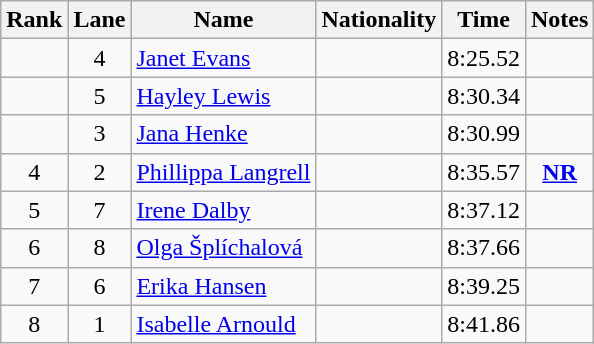<table class="wikitable sortable" style="text-align:center">
<tr>
<th>Rank</th>
<th>Lane</th>
<th>Name</th>
<th>Nationality</th>
<th>Time</th>
<th>Notes</th>
</tr>
<tr>
<td></td>
<td>4</td>
<td align=left><a href='#'>Janet Evans</a></td>
<td align=left></td>
<td>8:25.52</td>
<td></td>
</tr>
<tr>
<td></td>
<td>5</td>
<td align=left><a href='#'>Hayley Lewis</a></td>
<td align=left></td>
<td>8:30.34</td>
<td></td>
</tr>
<tr>
<td></td>
<td>3</td>
<td align=left><a href='#'>Jana Henke</a></td>
<td align=left></td>
<td>8:30.99</td>
<td></td>
</tr>
<tr>
<td>4</td>
<td>2</td>
<td align=left><a href='#'>Phillippa Langrell</a></td>
<td align=left></td>
<td>8:35.57</td>
<td><strong><a href='#'>NR</a></strong></td>
</tr>
<tr>
<td>5</td>
<td>7</td>
<td align=left><a href='#'>Irene Dalby</a></td>
<td align=left></td>
<td>8:37.12</td>
<td></td>
</tr>
<tr>
<td>6</td>
<td>8</td>
<td align=left><a href='#'>Olga Šplíchalová</a></td>
<td align=left></td>
<td>8:37.66</td>
<td></td>
</tr>
<tr>
<td>7</td>
<td>6</td>
<td align=left><a href='#'>Erika Hansen</a></td>
<td align=left></td>
<td>8:39.25</td>
<td></td>
</tr>
<tr>
<td>8</td>
<td>1</td>
<td align=left><a href='#'>Isabelle Arnould</a></td>
<td align=left></td>
<td>8:41.86</td>
<td></td>
</tr>
</table>
